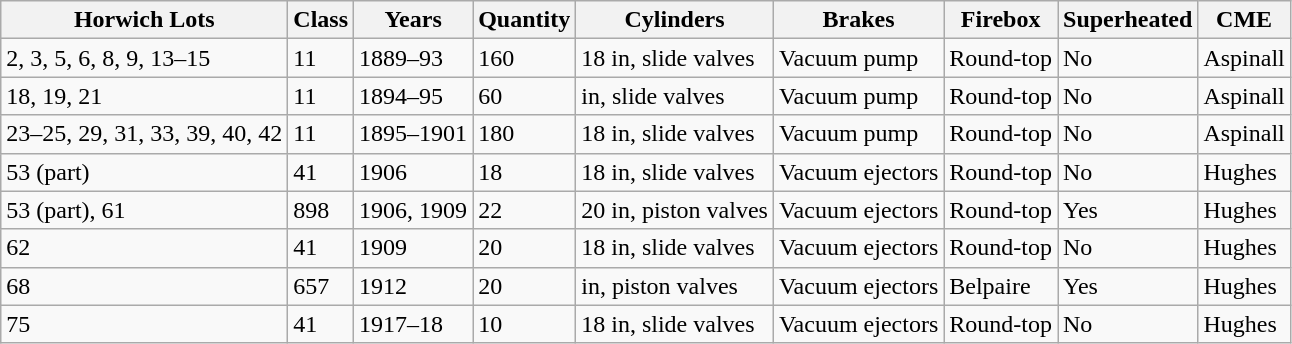<table class=wikitable>
<tr>
<th>Horwich Lots</th>
<th>Class</th>
<th>Years</th>
<th>Quantity</th>
<th>Cylinders</th>
<th>Brakes</th>
<th>Firebox</th>
<th>Superheated</th>
<th>CME</th>
</tr>
<tr>
<td>2, 3, 5, 6, 8, 9, 13–15</td>
<td>11</td>
<td>1889–93</td>
<td>160</td>
<td>18 in, slide valves</td>
<td>Vacuum pump</td>
<td>Round-top</td>
<td>No</td>
<td>Aspinall</td>
</tr>
<tr>
<td>18, 19, 21</td>
<td>11</td>
<td>1894–95</td>
<td>60</td>
<td> in, slide valves</td>
<td>Vacuum pump</td>
<td>Round-top</td>
<td>No</td>
<td>Aspinall</td>
</tr>
<tr>
<td>23–25, 29, 31, 33, 39, 40, 42</td>
<td>11</td>
<td>1895–1901</td>
<td>180</td>
<td>18 in, slide valves</td>
<td>Vacuum pump</td>
<td>Round-top</td>
<td>No</td>
<td>Aspinall</td>
</tr>
<tr>
<td>53 (part)</td>
<td>41</td>
<td>1906</td>
<td>18</td>
<td>18 in, slide valves</td>
<td>Vacuum ejectors</td>
<td>Round-top</td>
<td>No</td>
<td>Hughes</td>
</tr>
<tr>
<td>53 (part), 61</td>
<td>898</td>
<td>1906, 1909</td>
<td>22</td>
<td>20 in, piston valves</td>
<td>Vacuum ejectors</td>
<td>Round-top</td>
<td>Yes</td>
<td>Hughes</td>
</tr>
<tr>
<td>62</td>
<td>41</td>
<td>1909</td>
<td>20</td>
<td>18 in, slide valves</td>
<td>Vacuum ejectors</td>
<td>Round-top</td>
<td>No</td>
<td>Hughes</td>
</tr>
<tr>
<td>68</td>
<td>657</td>
<td>1912</td>
<td>20</td>
<td> in, piston valves</td>
<td>Vacuum ejectors</td>
<td>Belpaire</td>
<td>Yes</td>
<td>Hughes</td>
</tr>
<tr>
<td>75</td>
<td>41</td>
<td>1917–18</td>
<td>10</td>
<td>18 in, slide valves</td>
<td>Vacuum ejectors</td>
<td>Round-top</td>
<td>No</td>
<td>Hughes</td>
</tr>
</table>
